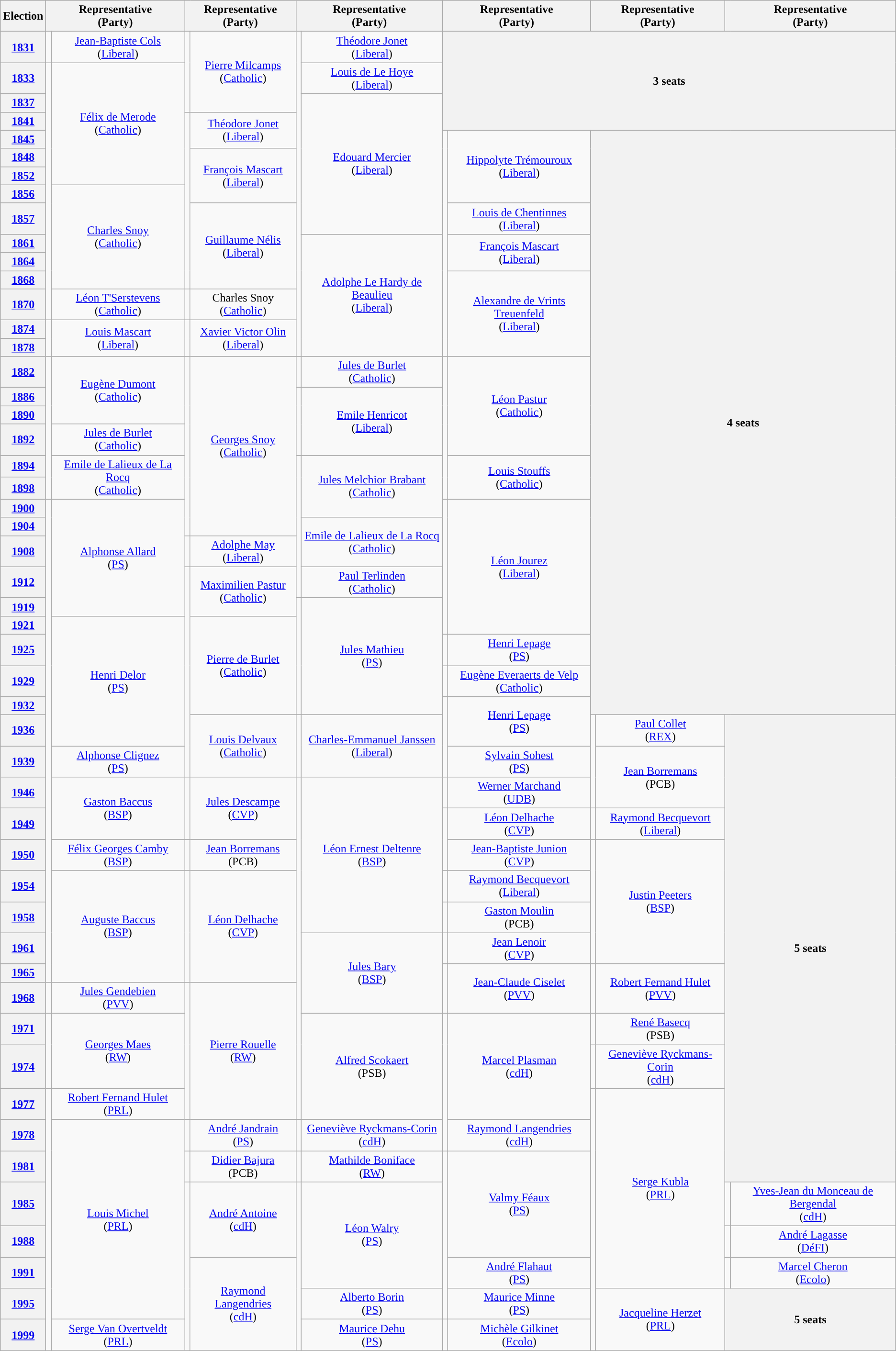<table class="wikitable" style="text-align:center">
<tr>
<th>Election</th>
<th colspan=2>Representative<br>(Party)</th>
<th colspan=2>Representative<br>(Party)</th>
<th colspan=2>Representative<br>(Party)</th>
<th colspan=2>Representative<br>(Party)</th>
<th colspan=2>Representative<br>(Party)</th>
<th colspan=2>Representative<br>(Party)</th>
</tr>
<tr>
<th><a href='#'>1831</a></th>
<td rowspan=1; style="background-color: "></td>
<td rowspan=1><a href='#'>Jean-Baptiste Cols</a><br>(<a href='#'>Liberal</a>)</td>
<td rowspan=3; style="background-color: "></td>
<td rowspan=3><a href='#'>Pierre Milcamps</a><br>(<a href='#'>Catholic</a>)</td>
<td rowspan=15; style="background-color: "></td>
<td rowspan=1><a href='#'>Théodore Jonet</a><br>(<a href='#'>Liberal</a>)</td>
<th colspan=6; rowspan=4>3 seats</th>
</tr>
<tr>
<th><a href='#'>1833</a></th>
<td rowspan=12; style="background-color: "></td>
<td rowspan=6><a href='#'>Félix de Merode</a><br>(<a href='#'>Catholic</a>)</td>
<td rowspan=1><a href='#'>Louis de Le Hoye</a><br>(<a href='#'>Liberal</a>)</td>
</tr>
<tr>
<th><a href='#'>1837</a></th>
<td rowspan=7><a href='#'>Edouard Mercier</a><br>(<a href='#'>Liberal</a>)</td>
</tr>
<tr>
<th><a href='#'>1841</a></th>
<td rowspan=9; style="background-color: "></td>
<td rowspan=2><a href='#'>Théodore Jonet</a><br>(<a href='#'>Liberal</a>)</td>
</tr>
<tr>
<th><a href='#'>1845</a></th>
<td rowspan=11; style="background-color: "></td>
<td rowspan=4><a href='#'>Hippolyte Trémouroux</a><br>(<a href='#'>Liberal</a>)</td>
<th colspan=4; rowspan=26>4 seats</th>
</tr>
<tr>
<th><a href='#'>1848</a></th>
<td rowspan=3><a href='#'>François Mascart</a><br>(<a href='#'>Liberal</a>)</td>
</tr>
<tr>
<th><a href='#'>1852</a></th>
</tr>
<tr>
<th><a href='#'>1856</a></th>
<td rowspan=5><a href='#'>Charles Snoy</a><br>(<a href='#'>Catholic</a>)</td>
</tr>
<tr>
<th><a href='#'>1857</a></th>
<td rowspan=4><a href='#'>Guillaume Nélis</a><br>(<a href='#'>Liberal</a>)</td>
<td rowspan=1><a href='#'>Louis de Chentinnes</a><br>(<a href='#'>Liberal</a>)</td>
</tr>
<tr>
<th><a href='#'>1861</a></th>
<td rowspan=6><a href='#'>Adolphe Le Hardy de Beaulieu</a><br>(<a href='#'>Liberal</a>)</td>
<td rowspan=2><a href='#'>François Mascart</a><br>(<a href='#'>Liberal</a>)</td>
</tr>
<tr>
<th><a href='#'>1864</a></th>
</tr>
<tr>
<th><a href='#'>1868</a></th>
<td rowspan=4><a href='#'>Alexandre de Vrints Treuenfeld</a><br>(<a href='#'>Liberal</a>)</td>
</tr>
<tr>
<th><a href='#'>1870</a></th>
<td rowspan=1><a href='#'>Léon T'Serstevens</a><br>(<a href='#'>Catholic</a>)</td>
<td rowspan=1; style="background-color: "></td>
<td>Charles Snoy<br>(<a href='#'>Catholic</a>)</td>
</tr>
<tr>
<th><a href='#'>1874</a></th>
<td rowspan=2; style="background-color: "></td>
<td rowspan=2><a href='#'>Louis Mascart</a><br>(<a href='#'>Liberal</a>)</td>
<td rowspan=2; style="background-color: "></td>
<td rowspan=2><a href='#'>Xavier Victor Olin</a><br>(<a href='#'>Liberal</a>)</td>
</tr>
<tr>
<th><a href='#'>1878</a></th>
</tr>
<tr>
<th><a href='#'>1882</a></th>
<td rowspan=6; style="background-color: "></td>
<td rowspan=3><a href='#'>Eugène Dumont</a><br>(<a href='#'>Catholic</a>)</td>
<td rowspan=8; style="background-color: "></td>
<td rowspan=8><a href='#'>Georges Snoy</a><br>(<a href='#'>Catholic</a>)</td>
<td rowspan=1; style="background-color: "></td>
<td rowspan=1><a href='#'>Jules de Burlet</a><br>(<a href='#'>Catholic</a>)</td>
<td rowspan=6; style="background-color: "></td>
<td rowspan=4><a href='#'>Léon Pastur</a><br>(<a href='#'>Catholic</a>)</td>
</tr>
<tr>
<th><a href='#'>1886</a></th>
<td rowspan=3; style="background-color: "></td>
<td rowspan=3><a href='#'>Emile Henricot</a><br>(<a href='#'>Liberal</a>)</td>
</tr>
<tr>
<th><a href='#'>1890</a></th>
</tr>
<tr>
<th><a href='#'>1892</a></th>
<td rowspan=1><a href='#'>Jules de Burlet</a><br>(<a href='#'>Catholic</a>)</td>
</tr>
<tr>
<th><a href='#'>1894</a></th>
<td rowspan=2><a href='#'>Emile de Lalieux de La Rocq</a><br>(<a href='#'>Catholic</a>)</td>
<td rowspan=6; style="background-color: "></td>
<td rowspan=3><a href='#'>Jules Melchior Brabant</a><br>(<a href='#'>Catholic</a>)</td>
<td rowspan=2><a href='#'>Louis Stouffs</a><br>(<a href='#'>Catholic</a>)</td>
</tr>
<tr>
<th><a href='#'>1898</a></th>
</tr>
<tr>
<th><a href='#'>1900</a></th>
<td rowspan=18; style="background-color: "></td>
<td rowspan=5><a href='#'>Alphonse Allard</a><br>(<a href='#'>PS</a>)</td>
<td rowspan=6; style="background-color: "></td>
<td rowspan=6><a href='#'>Léon Jourez</a><br>(<a href='#'>Liberal</a>)</td>
</tr>
<tr>
<th><a href='#'>1904</a></th>
<td rowspan=2><a href='#'>Emile de Lalieux de La Rocq</a><br>(<a href='#'>Catholic</a>)</td>
</tr>
<tr>
<th><a href='#'>1908</a></th>
<td rowspan=1; style="background-color: "></td>
<td rowspan=1><a href='#'>Adolphe May</a><br>(<a href='#'>Liberal</a>)</td>
</tr>
<tr>
<th><a href='#'>1912</a></th>
<td rowspan=8; style="background-color: "></td>
<td rowspan=2><a href='#'>Maximilien Pastur</a><br>(<a href='#'>Catholic</a>)</td>
<td rowspan=1><a href='#'>Paul Terlinden</a><br>(<a href='#'>Catholic</a>)</td>
</tr>
<tr>
<th><a href='#'>1919</a></th>
<td rowspan=5; style="background-color: "></td>
<td rowspan=5><a href='#'>Jules Mathieu</a><br>(<a href='#'>PS</a>)</td>
</tr>
<tr>
<th><a href='#'>1921</a></th>
<td rowspan=5><a href='#'>Henri Delor</a><br>(<a href='#'>PS</a>)</td>
<td rowspan=4><a href='#'>Pierre de Burlet</a><br>(<a href='#'>Catholic</a>)</td>
</tr>
<tr>
<th><a href='#'>1925</a></th>
<td rowspan=1; style="background-color: "></td>
<td rowspan=1><a href='#'>Henri Lepage</a><br>(<a href='#'>PS</a>)</td>
</tr>
<tr>
<th><a href='#'>1929</a></th>
<td rowspan=1; style="background-color: "></td>
<td rowspan=1><a href='#'>Eugène Everaerts de Velp</a><br>(<a href='#'>Catholic</a>)</td>
</tr>
<tr>
<th><a href='#'>1932</a></th>
<td rowspan=3; style="background-color: "></td>
<td rowspan=2><a href='#'>Henri Lepage</a><br>(<a href='#'>PS</a>)</td>
</tr>
<tr>
<th><a href='#'>1936</a></th>
<td rowspan=2><a href='#'>Louis Delvaux</a><br>(<a href='#'>Catholic</a>)</td>
<td rowspan=2; style="background-color: "></td>
<td rowspan=2><a href='#'>Charles-Emmanuel Janssen</a><br>(<a href='#'>Liberal</a>)</td>
<td rowspan=3; style="background-color: "></td>
<td rowspan=1><a href='#'>Paul Collet</a><br>(<a href='#'>REX</a>)</td>
<th colspan=2; rowspan=15>5 seats</th>
</tr>
<tr>
<th><a href='#'>1939</a></th>
<td rowspan=1><a href='#'>Alphonse Clignez</a><br>(<a href='#'>PS</a>)</td>
<td rowspan=1><a href='#'>Sylvain Sohest</a><br>(<a href='#'>PS</a>)</td>
<td rowspan=2><a href='#'>Jean Borremans</a><br>(PCB)</td>
</tr>
<tr>
<th><a href='#'>1946</a></th>
<td rowspan=2><a href='#'>Gaston Baccus</a><br>(<a href='#'>BSP</a>)</td>
<td rowspan=2; style="background-color: "></td>
<td rowspan=2><a href='#'>Jules Descampe</a><br>(<a href='#'>CVP</a>)</td>
<td rowspan=11; style="background-color: "></td>
<td rowspan=5><a href='#'>Léon Ernest Deltenre</a><br>(<a href='#'>BSP</a>)</td>
<td rowspan=1; style="background-color: "></td>
<td rowspan=1><a href='#'>Werner Marchand</a><br>(<a href='#'>UDB</a>)</td>
</tr>
<tr>
<th><a href='#'>1949</a></th>
<td rowspan=2; style="background-color: "></td>
<td rowspan=1><a href='#'>Léon Delhache</a><br>(<a href='#'>CVP</a>)</td>
<td rowspan=1; style="background-color: "></td>
<td rowspan=1><a href='#'>Raymond Becquevort</a><br>(<a href='#'>Liberal</a>)</td>
</tr>
<tr>
<th><a href='#'>1950</a></th>
<td rowspan=1><a href='#'>Félix Georges Camby</a><br>(<a href='#'>BSP</a>)</td>
<td rowspan=1; style="background-color: "></td>
<td rowspan=1><a href='#'>Jean Borremans</a><br>(PCB)</td>
<td rowspan=1><a href='#'>Jean-Baptiste Junion</a><br>(<a href='#'>CVP</a>)</td>
<td rowspan=4; style="background-color: "></td>
<td rowspan=4><a href='#'>Justin Peeters</a><br>(<a href='#'>BSP</a>)</td>
</tr>
<tr>
<th><a href='#'>1954</a></th>
<td rowspan=4><a href='#'>Auguste Baccus</a><br>(<a href='#'>BSP</a>)</td>
<td rowspan=4; style="background-color: "></td>
<td rowspan=4><a href='#'>Léon Delhache</a><br>(<a href='#'>CVP</a>)</td>
<td rowspan=1; style="background-color: "></td>
<td rowspan=1><a href='#'>Raymond Becquevort</a><br>(<a href='#'>Liberal</a>)</td>
</tr>
<tr>
<th><a href='#'>1958</a></th>
<td rowspan=1; style="background-color: "></td>
<td rowspan=1><a href='#'>Gaston Moulin</a><br>(PCB)</td>
</tr>
<tr>
<th><a href='#'>1961</a></th>
<td rowspan=3><a href='#'>Jules Bary</a><br>(<a href='#'>BSP</a>)</td>
<td rowspan=1; style="background-color: "></td>
<td rowspan=1><a href='#'>Jean Lenoir</a><br>(<a href='#'>CVP</a>)</td>
</tr>
<tr>
<th><a href='#'>1965</a></th>
<td rowspan=2; style="background-color: "></td>
<td rowspan=2><a href='#'>Jean-Claude Ciselet</a><br>(<a href='#'>PVV</a>)</td>
<td rowspan=2; style="background-color: "></td>
<td rowspan=2><a href='#'>Robert Fernand Hulet</a><br>(<a href='#'>PVV</a>)</td>
</tr>
<tr>
<th><a href='#'>1968</a></th>
<td rowspan=1; style="background-color: "></td>
<td rowspan=1><a href='#'>Jules Gendebien</a><br>(<a href='#'>PVV</a>)</td>
<td rowspan=4; style="background-color: "></td>
<td rowspan=4><a href='#'>Pierre Rouelle</a><br>(<a href='#'>RW</a>)</td>
</tr>
<tr>
<th><a href='#'>1971</a></th>
<td rowspan=2; style="background-color: "></td>
<td rowspan=2><a href='#'>Georges Maes</a><br>(<a href='#'>RW</a>)</td>
<td rowspan=3><a href='#'>Alfred Scokaert</a><br>(PSB)</td>
<td rowspan=4; style="background-color: "></td>
<td rowspan=3><a href='#'>Marcel Plasman</a><br>(<a href='#'>cdH</a>)</td>
<td rowspan=1; style="background-color: "></td>
<td rowspan=1><a href='#'>René Basecq</a><br>(PSB)</td>
</tr>
<tr>
<th><a href='#'>1974</a></th>
<td rowspan=1; style="background-color: "></td>
<td rowspan=1><a href='#'>Geneviève Ryckmans-Corin</a><br>(<a href='#'>cdH</a>)</td>
</tr>
<tr>
<th><a href='#'>1977</a></th>
<td rowspan=8; style="background-color: "></td>
<td rowspan=1><a href='#'>Robert Fernand Hulet</a><br>(<a href='#'>PRL</a>)</td>
<td rowspan=8; style="background-color: "></td>
<td rowspan=6><a href='#'>Serge Kubla</a><br>(<a href='#'>PRL</a>)</td>
</tr>
<tr>
<th><a href='#'>1978</a></th>
<td rowspan=6><a href='#'>Louis Michel</a><br>(<a href='#'>PRL</a>)</td>
<td rowspan=1; style="background-color: "></td>
<td rowspan=1><a href='#'>André Jandrain</a><br>(<a href='#'>PS</a>)</td>
<td rowspan=1; style="background-color: "></td>
<td rowspan=1><a href='#'>Geneviève Ryckmans-Corin</a><br>(<a href='#'>cdH</a>)</td>
<td rowspan=1><a href='#'>Raymond Langendries</a><br>(<a href='#'>cdH</a>)</td>
</tr>
<tr>
<th><a href='#'>1981</a></th>
<td rowspan=1; style="background-color: "></td>
<td rowspan=1><a href='#'>Didier Bajura</a><br>(PCB)</td>
<td rowspan=1; style="background-color: "></td>
<td rowspan=1><a href='#'>Mathilde Boniface</a><br>(<a href='#'>RW</a>)</td>
<td rowspan=5; style="background-color: "></td>
<td rowspan=3><a href='#'>Valmy Féaux</a><br>(<a href='#'>PS</a>)</td>
</tr>
<tr>
<th><a href='#'>1985</a></th>
<td rowspan=5; style="background-color: "></td>
<td rowspan=2><a href='#'>André Antoine</a><br>(<a href='#'>cdH</a>)</td>
<td rowspan=5; style="background-color: "></td>
<td rowspan=3><a href='#'>Léon Walry</a><br>(<a href='#'>PS</a>)</td>
<td rowspan=1; style="background-color: "></td>
<td rowspan=1><a href='#'>Yves-Jean du Monceau de Bergendal</a><br>(<a href='#'>cdH</a>)</td>
</tr>
<tr>
<th><a href='#'>1988</a></th>
<td rowspan=1; style="background-color: "></td>
<td rowspan=1><a href='#'>André Lagasse</a><br>(<a href='#'>DéFI</a>)</td>
</tr>
<tr>
<th><a href='#'>1991</a></th>
<td rowspan=3><a href='#'>Raymond Langendries</a><br>(<a href='#'>cdH</a>)</td>
<td rowspan=1><a href='#'>André Flahaut</a><br>(<a href='#'>PS</a>)</td>
<td rowspan=1; style="background-color: "></td>
<td rowspan=1><a href='#'>Marcel Cheron</a><br>(<a href='#'>Ecolo</a>)</td>
</tr>
<tr>
<th><a href='#'>1995</a></th>
<td rowspan=1><a href='#'>Alberto Borin</a><br>(<a href='#'>PS</a>)</td>
<td rowspan=1><a href='#'>Maurice Minne</a><br>(<a href='#'>PS</a>)</td>
<td rowspan=2><a href='#'>Jacqueline Herzet</a><br>(<a href='#'>PRL</a>)</td>
<th colspan=2; rowspan=2>5 seats</th>
</tr>
<tr>
<th><a href='#'>1999</a></th>
<td rowspan=1><a href='#'>Serge Van Overtveldt</a><br>(<a href='#'>PRL</a>)</td>
<td rowspan=1><a href='#'>Maurice Dehu</a><br>(<a href='#'>PS</a>)</td>
<td rowspan=1; style="background-color: "></td>
<td rowspan=1><a href='#'>Michèle Gilkinet</a><br>(<a href='#'>Ecolo</a>)</td>
</tr>
</table>
